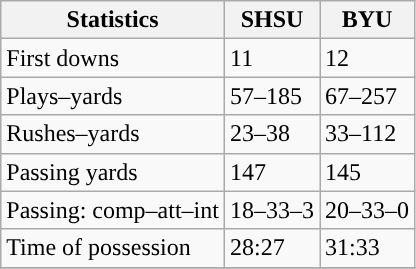<table class="wikitable" style="float:left">
<tr>
<th>Statistics</th>
<th>SHSU</th>
<th>BYU</th>
</tr>
<tr>
<td>First downs</td>
<td>11</td>
<td>12</td>
</tr>
<tr>
<td>Plays–yards</td>
<td>57–185</td>
<td>67–257</td>
</tr>
<tr>
<td>Rushes–yards</td>
<td>23–38</td>
<td>33–112</td>
</tr>
<tr>
<td>Passing yards</td>
<td>147</td>
<td>145</td>
</tr>
<tr>
<td>Passing: comp–att–int</td>
<td>18–33–3</td>
<td>20–33–0</td>
</tr>
<tr>
<td>Time of possession</td>
<td>28:27</td>
<td>31:33</td>
</tr>
<tr>
</tr>
</table>
